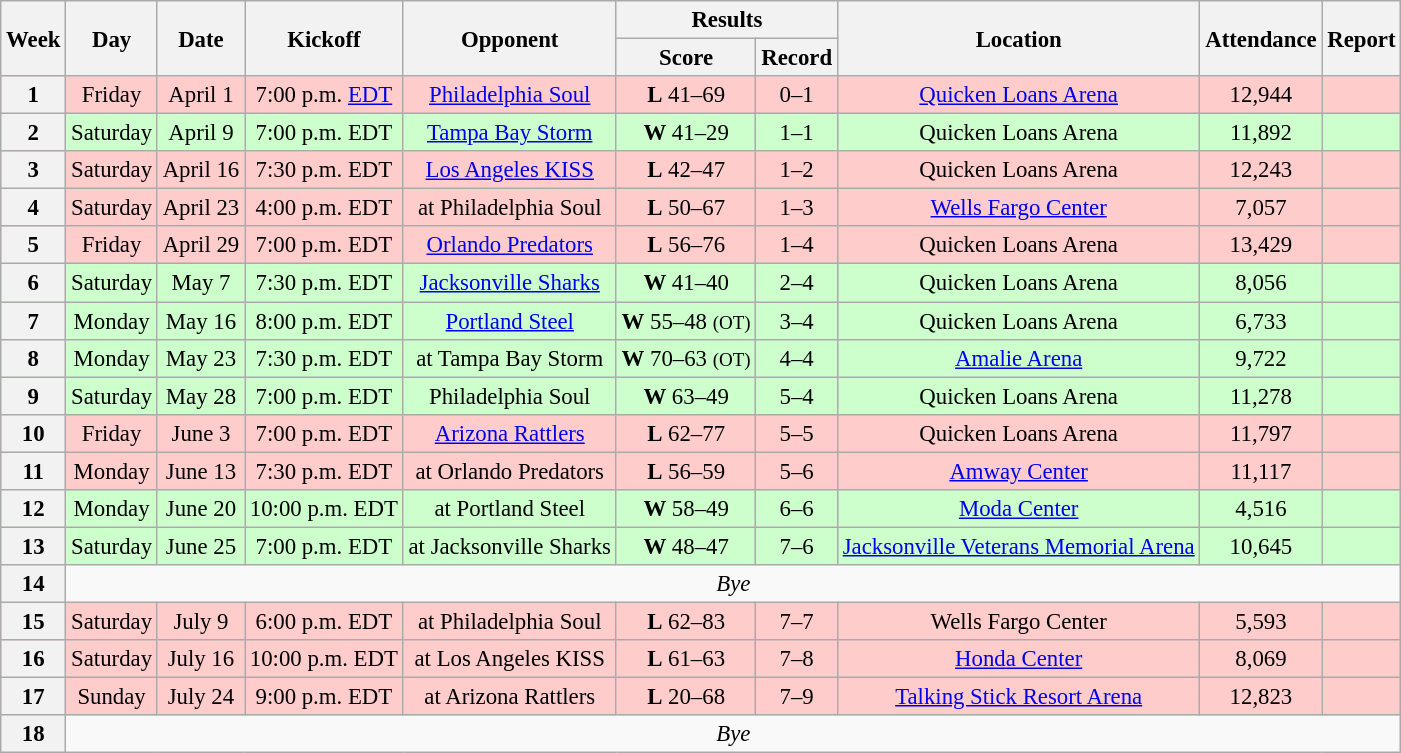<table class="wikitable" style="font-size: 95%;">
<tr>
<th rowspan=2>Week</th>
<th rowspan=2>Day</th>
<th rowspan=2>Date</th>
<th rowspan=2>Kickoff</th>
<th rowspan=2>Opponent</th>
<th colspan=2>Results</th>
<th rowspan=2>Location</th>
<th rowspan=2>Attendance</th>
<th rowspan=2>Report</th>
</tr>
<tr>
<th>Score</th>
<th>Record</th>
</tr>
<tr style= background:#ffcccc>
<th align="center"><strong>1</strong></th>
<td align="center">Friday</td>
<td align="center">April 1</td>
<td align="center">7:00 p.m. <a href='#'>EDT</a></td>
<td align="center"><a href='#'>Philadelphia Soul</a></td>
<td align="center"><strong>L</strong> 41–69</td>
<td align="center">0–1</td>
<td align="center"><a href='#'>Quicken Loans Arena</a></td>
<td align="center">12,944</td>
<td align="center"></td>
</tr>
<tr style= background:#ccffcc>
<th align="center"><strong>2</strong></th>
<td align="center">Saturday</td>
<td align="center">April 9</td>
<td align="center">7:00 p.m. EDT</td>
<td align="center"><a href='#'>Tampa Bay Storm</a></td>
<td align="center"><strong>W</strong> 41–29</td>
<td align="center">1–1</td>
<td align="center">Quicken Loans Arena</td>
<td align="center">11,892</td>
<td align="center"></td>
</tr>
<tr style= background:#ffcccc>
<th align="center"><strong>3</strong></th>
<td align="center">Saturday</td>
<td align="center">April 16</td>
<td align="center">7:30 p.m. EDT</td>
<td align="center"><a href='#'>Los Angeles KISS</a></td>
<td align="center"><strong>L</strong> 42–47</td>
<td align="center">1–2</td>
<td align="center">Quicken Loans Arena</td>
<td align="center">12,243</td>
<td align="center"></td>
</tr>
<tr style= background:#ffcccc>
<th align="center"><strong>4</strong></th>
<td align="center">Saturday</td>
<td align="center">April 23</td>
<td align="center">4:00 p.m. EDT</td>
<td align="center">at Philadelphia Soul</td>
<td align="center"><strong>L</strong> 50–67</td>
<td align="center">1–3</td>
<td align="center"><a href='#'>Wells Fargo Center</a></td>
<td align="center">7,057</td>
<td align="center"></td>
</tr>
<tr style= background:#ffcccc>
<th align="center"><strong>5</strong></th>
<td align="center">Friday</td>
<td align="center">April 29</td>
<td align="center">7:00 p.m. EDT</td>
<td align="center"><a href='#'>Orlando Predators</a></td>
<td align="center"><strong>L</strong> 56–76</td>
<td align="center">1–4</td>
<td align="center">Quicken Loans Arena</td>
<td align="center">13,429</td>
<td align="center"></td>
</tr>
<tr style= background:#ccffcc>
<th align="center"><strong>6</strong></th>
<td align="center">Saturday</td>
<td align="center">May 7</td>
<td align="center">7:30 p.m. EDT</td>
<td align="center"><a href='#'>Jacksonville Sharks</a></td>
<td align="center"><strong>W</strong> 41–40</td>
<td align="center">2–4</td>
<td align="center">Quicken Loans Arena</td>
<td align="center">8,056</td>
<td align="center"></td>
</tr>
<tr style= background:#ccffcc>
<th align="center"><strong>7</strong></th>
<td align="center">Monday</td>
<td align="center">May 16</td>
<td align="center">8:00 p.m. EDT</td>
<td align="center"><a href='#'>Portland Steel</a></td>
<td align="center"><strong>W</strong> 55–48 <small>(OT)</small></td>
<td align="center">3–4</td>
<td align="center">Quicken Loans Arena</td>
<td align="center">6,733</td>
<td align="center"></td>
</tr>
<tr style= background:#ccffcc>
<th align="center"><strong>8</strong></th>
<td align="center">Monday</td>
<td align="center">May 23</td>
<td align="center">7:30 p.m. EDT</td>
<td align="center">at Tampa Bay Storm</td>
<td align="center"><strong>W</strong> 70–63 <small>(OT)</small></td>
<td align="center">4–4</td>
<td align="center"><a href='#'>Amalie Arena</a></td>
<td align="center">9,722</td>
<td align="center"></td>
</tr>
<tr style= background:#ccffcc>
<th align="center"><strong>9</strong></th>
<td align="center">Saturday</td>
<td align="center">May 28</td>
<td align="center">7:00 p.m. EDT</td>
<td align="center">Philadelphia Soul</td>
<td align="center"><strong>W</strong> 63–49</td>
<td align="center">5–4</td>
<td align="center">Quicken Loans Arena</td>
<td align="center">11,278</td>
<td align="center"></td>
</tr>
<tr style= background:#ffcccc>
<th align="center"><strong>10</strong></th>
<td align="center">Friday</td>
<td align="center">June 3</td>
<td align="center">7:00 p.m. EDT</td>
<td align="center"><a href='#'>Arizona Rattlers</a></td>
<td align="center"><strong>L</strong> 62–77</td>
<td align="center">5–5</td>
<td align="center">Quicken Loans Arena</td>
<td align="center">11,797</td>
<td align="center"></td>
</tr>
<tr style= background:#ffcccc>
<th align="center"><strong>11</strong></th>
<td align="center">Monday</td>
<td align="center">June 13</td>
<td align="center">7:30 p.m. EDT</td>
<td align="center">at Orlando Predators</td>
<td align="center"><strong>L</strong> 56–59</td>
<td align="center">5–6</td>
<td align="center"><a href='#'>Amway Center</a></td>
<td align="center">11,117</td>
<td align="center"></td>
</tr>
<tr style= background:#ccffcc>
<th align="center"><strong>12</strong></th>
<td align="center">Monday</td>
<td align="center">June 20</td>
<td align="center">10:00 p.m. EDT</td>
<td align="center">at Portland Steel</td>
<td align="center"><strong>W</strong> 58–49</td>
<td align="center">6–6</td>
<td align="center"><a href='#'>Moda Center</a></td>
<td align="center">4,516</td>
<td align="center"></td>
</tr>
<tr style= background:#ccffcc>
<th align="center"><strong>13</strong></th>
<td align="center">Saturday</td>
<td align="center">June 25</td>
<td align="center">7:00 p.m. EDT</td>
<td align="center">at Jacksonville Sharks</td>
<td align="center"><strong>W</strong> 48–47</td>
<td align="center">7–6</td>
<td align="center"><a href='#'>Jacksonville Veterans Memorial Arena</a></td>
<td align="center">10,645</td>
<td align="center"></td>
</tr>
<tr style=>
<th align="center"><strong>14</strong></th>
<td colspan=9 align="center" valign="middle"><em>Bye</em></td>
</tr>
<tr style= background:#ffcccc>
<th align="center"><strong>15</strong></th>
<td align="center">Saturday</td>
<td align="center">July 9</td>
<td align="center">6:00 p.m. EDT</td>
<td align="center">at Philadelphia Soul</td>
<td align="center"><strong>L</strong> 62–83</td>
<td align="center">7–7</td>
<td align="center">Wells Fargo Center</td>
<td align="center">5,593</td>
<td align="center"></td>
</tr>
<tr style= background:#ffcccc>
<th align="center"><strong>16</strong></th>
<td align="center">Saturday</td>
<td align="center">July 16</td>
<td align="center">10:00 p.m. EDT</td>
<td align="center">at Los Angeles KISS</td>
<td align="center"><strong>L</strong> 61–63</td>
<td align="center">7–8</td>
<td align="center"><a href='#'>Honda Center</a></td>
<td align="center">8,069</td>
<td align="center"></td>
</tr>
<tr style= background:#ffcccc>
<th align="center"><strong>17</strong></th>
<td align="center">Sunday</td>
<td align="center">July 24</td>
<td align="center">9:00 p.m. EDT</td>
<td align="center">at Arizona Rattlers</td>
<td align="center"><strong>L</strong> 20–68</td>
<td align="center">7–9</td>
<td align="center"><a href='#'>Talking Stick Resort Arena</a></td>
<td align="center">12,823</td>
<td align="center"></td>
</tr>
<tr style=>
<th align="center"><strong>18</strong></th>
<td colspan=9 align="center" valign="middle"><em>Bye</em></td>
</tr>
</table>
